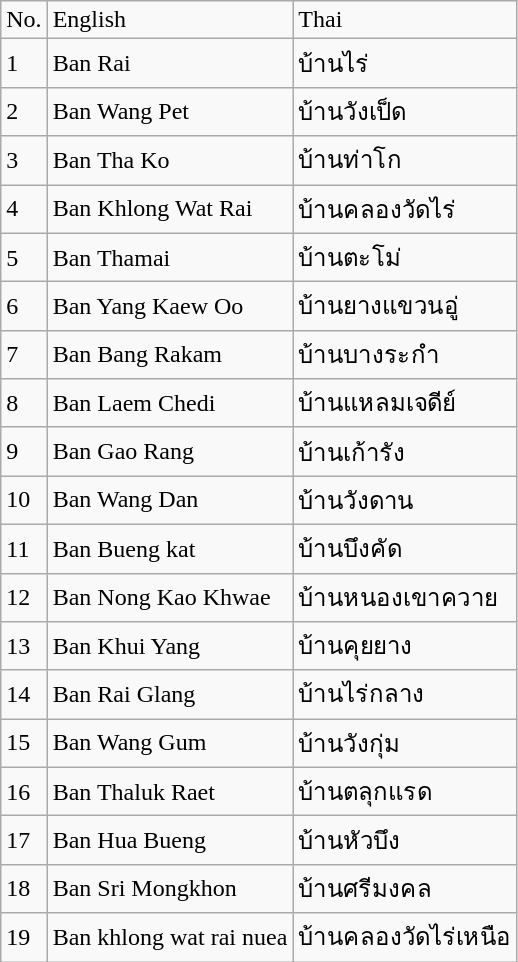<table class="wikitable">
<tr>
<td>No.</td>
<td>English</td>
<td>Thai</td>
</tr>
<tr>
<td>1</td>
<td>Ban Rai</td>
<td>บ้านไร่</td>
</tr>
<tr>
<td>2</td>
<td>Ban Wang Pet</td>
<td>บ้านวังเป็ด</td>
</tr>
<tr>
<td>3</td>
<td>Ban Tha Ko</td>
<td>บ้านท่าโก</td>
</tr>
<tr>
<td>4</td>
<td>Ban Khlong Wat Rai</td>
<td>บ้านคลองวัดไร่</td>
</tr>
<tr>
<td>5</td>
<td>Ban Thamai</td>
<td>บ้านตะโม่</td>
</tr>
<tr>
<td>6</td>
<td>Ban Yang Kaew Oo</td>
<td>บ้านยางแขวนอู่</td>
</tr>
<tr>
<td>7</td>
<td>Ban Bang Rakam</td>
<td>บ้านบางระกำ</td>
</tr>
<tr>
<td>8</td>
<td>Ban Laem Chedi</td>
<td>บ้านแหลมเจดีย์</td>
</tr>
<tr>
<td>9</td>
<td>Ban Gao Rang</td>
<td>บ้านเก้ารัง</td>
</tr>
<tr>
<td>10</td>
<td>Ban Wang Dan</td>
<td>บ้านวังดาน</td>
</tr>
<tr>
<td>11</td>
<td>Ban Bueng kat</td>
<td>บ้านบึงคัด</td>
</tr>
<tr>
<td>12</td>
<td>Ban Nong Kao Khwae</td>
<td>บ้านหนองเขาควาย</td>
</tr>
<tr>
<td>13</td>
<td>Ban Khui Yang</td>
<td>บ้านคุยยาง</td>
</tr>
<tr>
<td>14</td>
<td>Ban Rai Glang</td>
<td>บ้านไร่กลาง</td>
</tr>
<tr>
<td>15</td>
<td>Ban Wang Gum</td>
<td>บ้านวังกุ่ม</td>
</tr>
<tr>
<td>16</td>
<td>Ban Thaluk Raet</td>
<td>บ้านตลุกแรด</td>
</tr>
<tr>
<td>17</td>
<td>Ban Hua Bueng</td>
<td>บ้านหัวบึง</td>
</tr>
<tr>
<td>18</td>
<td>Ban Sri Mongkhon</td>
<td>บ้านศรีมงคล</td>
</tr>
<tr>
<td>19</td>
<td>Ban khlong wat rai nuea</td>
<td>บ้านคลองวัดไร่เหนือ</td>
</tr>
</table>
